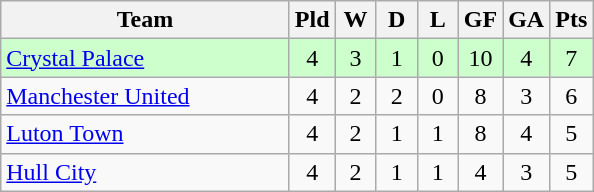<table class="wikitable" style="text-align: center;">
<tr>
<th width="185">Team</th>
<th width="20">Pld</th>
<th width="20">W</th>
<th width="20">D</th>
<th width="20">L</th>
<th width="20">GF</th>
<th width="20">GA</th>
<th width="20">Pts</th>
</tr>
<tr style="background: #ccffcc;">
<td align="left"><a href='#'>Crystal Palace</a></td>
<td>4</td>
<td>3</td>
<td>1</td>
<td>0</td>
<td>10</td>
<td>4</td>
<td>7</td>
</tr>
<tr>
<td align="left"><a href='#'>Manchester United</a></td>
<td>4</td>
<td>2</td>
<td>2</td>
<td>0</td>
<td>8</td>
<td>3</td>
<td>6</td>
</tr>
<tr>
<td align="left"><a href='#'>Luton Town</a></td>
<td>4</td>
<td>2</td>
<td>1</td>
<td>1</td>
<td>8</td>
<td>4</td>
<td>5</td>
</tr>
<tr>
<td align="left"><a href='#'>Hull City</a></td>
<td>4</td>
<td>2</td>
<td>1</td>
<td>1</td>
<td>4</td>
<td>3</td>
<td>5</td>
</tr>
</table>
